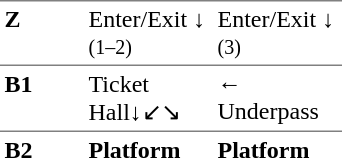<table border="0" cellspacing="0" cellpadding="3">
<tr>
<td style="border-top:solid 1px gray;" width="50" valign="top"><strong>Z</strong></td>
<td style="border-top:solid 1px gray;" width="80" valign="top">Enter/Exit ↓<br><small>(1–2)</small></td>
<td style="border-top:solid 1px gray;" width="80" valign="top">Enter/Exit ↓<br><small>(3)</small></td>
<td></td>
</tr>
<tr>
<td style="border-top:solid 1px gray;" width="50" valign="top"><strong>B1</strong></td>
<td style="border-top:solid 1px gray;" width="80" valign="top">Ticket Hall↓↙↘</td>
<td style="border-top:solid 1px gray;" width="80" valign="top">← Underpass</td>
</tr>
<tr>
<td style="border-top:solid 1px gray;" width="50" valign="top"><strong>B2</strong></td>
<td style="border-top:solid 1px gray;" width="80" valign="top"><strong>Platform</strong></td>
<td style="border-top:solid 1px gray;" width="80" valign="top"><strong>Platform</strong></td>
<td></td>
</tr>
</table>
